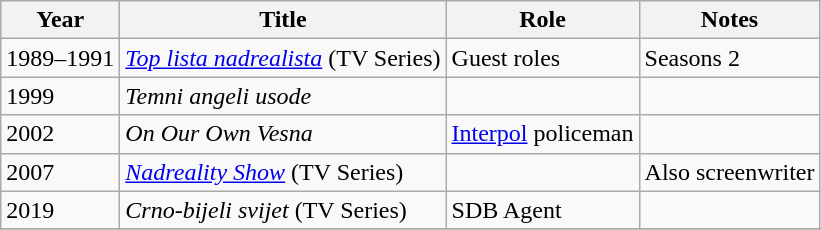<table class="wikitable sortable">
<tr>
<th>Year</th>
<th>Title</th>
<th>Role</th>
<th class="unsortable">Notes</th>
</tr>
<tr>
<td>1989–1991</td>
<td><em><a href='#'>Top lista nadrealista</a></em> (TV Series)</td>
<td>Guest roles</td>
<td>Seasons 2</td>
</tr>
<tr>
<td>1999</td>
<td><em>Temni angeli usode</em></td>
<td></td>
<td></td>
</tr>
<tr>
<td>2002</td>
<td><em>On Our Own Vesna</em></td>
<td><a href='#'>Interpol</a> policeman</td>
<td></td>
</tr>
<tr>
<td>2007</td>
<td><em><a href='#'>Nadreality Show</a></em> (TV Series)</td>
<td></td>
<td>Also screenwriter</td>
</tr>
<tr>
<td>2019</td>
<td><em>Crno-bijeli svijet</em> (TV Series)</td>
<td>SDB Agent</td>
<td></td>
</tr>
<tr>
</tr>
</table>
